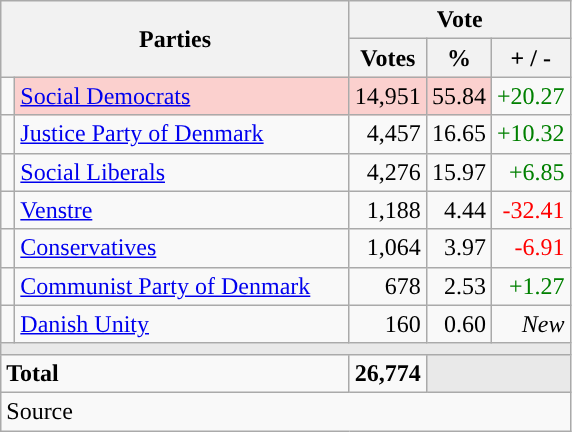<table class="wikitable" style="text-align:right;">
<tr>
<th style="text-align:centre;" rowspan="2" colspan="2" width="225">Parties</th>
<th colspan="3">Vote</th>
</tr>
<tr>
<th width="15">Votes</th>
<th width="15">%</th>
<th width="15">+ / -</th>
</tr>
<tr>
<td width="2" style="color:inherit;background:"></td>
<td bgcolor=#fbd0ce  align="left"><a href='#'>Social Democrats</a></td>
<td bgcolor=#fbd0ce>14,951</td>
<td bgcolor=#fbd0ce>55.84</td>
<td style=color:green;>+20.27</td>
</tr>
<tr>
<td width="2" style="color:inherit;background:"></td>
<td align="left"><a href='#'>Justice Party of Denmark</a></td>
<td>4,457</td>
<td>16.65</td>
<td style=color:green;>+10.32</td>
</tr>
<tr>
<td width="2" style="color:inherit;background:"></td>
<td align="left"><a href='#'>Social Liberals</a></td>
<td>4,276</td>
<td>15.97</td>
<td style=color:green;>+6.85</td>
</tr>
<tr>
<td width="2" style="color:inherit;background:"></td>
<td align="left"><a href='#'>Venstre</a></td>
<td>1,188</td>
<td>4.44</td>
<td style=color:red;>-32.41</td>
</tr>
<tr>
<td width="2" style="color:inherit;background:"></td>
<td align="left"><a href='#'>Conservatives</a></td>
<td>1,064</td>
<td>3.97</td>
<td style=color:red;>-6.91</td>
</tr>
<tr>
<td width="2" style="color:inherit;background:"></td>
<td align="left"><a href='#'>Communist Party of Denmark</a></td>
<td>678</td>
<td>2.53</td>
<td style=color:green;>+1.27</td>
</tr>
<tr>
<td width="2" style="color:inherit;background:"></td>
<td align="left"><a href='#'>Danish Unity</a></td>
<td>160</td>
<td>0.60</td>
<td><em>New</em></td>
</tr>
<tr>
<td colspan="7" bgcolor="#E9E9E9"></td>
</tr>
<tr>
<td align="left" colspan="2"><strong>Total</strong></td>
<td><strong>26,774</strong></td>
<td bgcolor="#E9E9E9" colspan="2"></td>
</tr>
<tr>
<td align="left" colspan="6">Source</td>
</tr>
</table>
